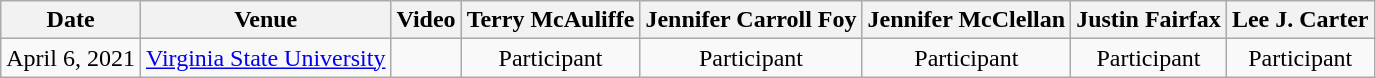<table class="wikitable" style="white-space: nowrap; text-align: center;">
<tr>
<th>Date</th>
<th>Venue</th>
<th>Video</th>
<th>Terry McAuliffe</th>
<th>Jennifer Carroll Foy</th>
<th>Jennifer McClellan</th>
<th>Justin Fairfax</th>
<th>Lee J. Carter</th>
</tr>
<tr>
<td>April 6, 2021</td>
<td><a href='#'>Virginia State University</a></td>
<td></td>
<td>Participant</td>
<td>Participant</td>
<td>Participant</td>
<td>Participant</td>
<td>Participant</td>
</tr>
</table>
